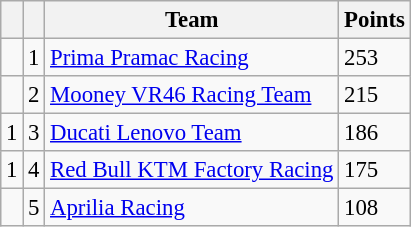<table class="wikitable" style="font-size: 95%;">
<tr>
<th></th>
<th></th>
<th>Team</th>
<th>Points</th>
</tr>
<tr>
<td></td>
<td align=center>1</td>
<td> <a href='#'>Prima Pramac Racing</a></td>
<td align=left>253</td>
</tr>
<tr>
<td></td>
<td align=center>2</td>
<td> <a href='#'>Mooney VR46 Racing Team</a></td>
<td align=left>215</td>
</tr>
<tr>
<td> 1</td>
<td align=center>3</td>
<td> <a href='#'>Ducati Lenovo Team</a></td>
<td align=left>186</td>
</tr>
<tr>
<td> 1</td>
<td align=center>4</td>
<td> <a href='#'>Red Bull KTM Factory Racing</a></td>
<td align=left>175</td>
</tr>
<tr>
<td></td>
<td align=center>5</td>
<td> <a href='#'>Aprilia Racing</a></td>
<td align=left>108</td>
</tr>
</table>
